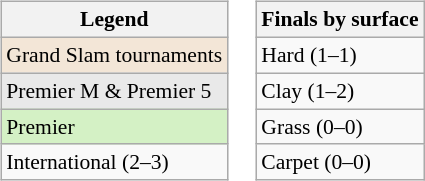<table>
<tr valign=top>
<td><br><table class=wikitable style=font-size:90%>
<tr>
<th>Legend</th>
</tr>
<tr style="background:#f3e6d7;">
<td>Grand Slam tournaments</td>
</tr>
<tr style="background:#e9e9e9;">
<td>Premier M & Premier 5</td>
</tr>
<tr style="background:#d4f1c5;">
<td>Premier</td>
</tr>
<tr>
<td>International (2–3)</td>
</tr>
</table>
</td>
<td><br><table class=wikitable style=font-size:90%>
<tr>
<th>Finals by surface</th>
</tr>
<tr>
<td>Hard (1–1)</td>
</tr>
<tr>
<td>Clay (1–2)</td>
</tr>
<tr>
<td>Grass (0–0)</td>
</tr>
<tr>
<td>Carpet (0–0)</td>
</tr>
</table>
</td>
</tr>
</table>
